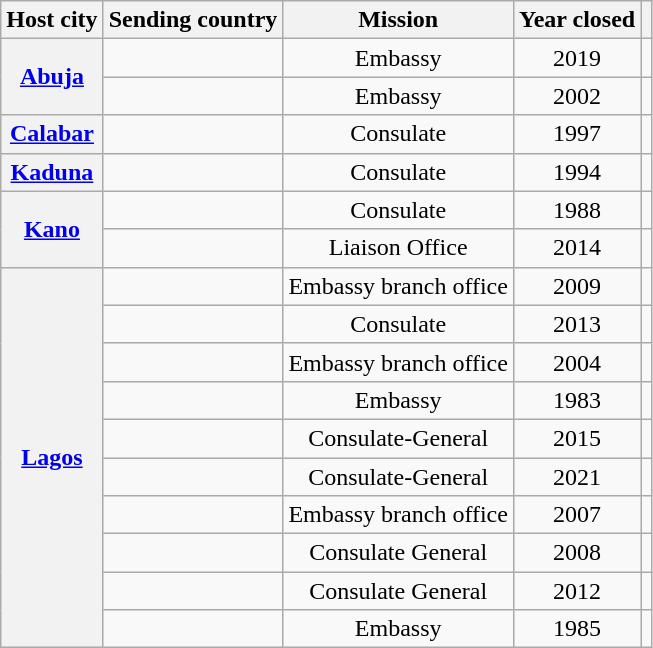<table class="wikitable plainrowheaders">
<tr>
<th scope="col">Host city</th>
<th scope="col">Sending country</th>
<th scope="col">Mission</th>
<th scope="col">Year closed</th>
<th scope="col"></th>
</tr>
<tr>
<th rowspan="2"><a href='#'>Abuja</a></th>
<td></td>
<td style="text-align:center;">Embassy</td>
<td style="text-align:center;">2019</td>
<td style="text-align:center;"></td>
</tr>
<tr>
<td></td>
<td style="text-align:center;">Embassy</td>
<td style="text-align:center;">2002</td>
<td></td>
</tr>
<tr>
<th><a href='#'>Calabar</a></th>
<td></td>
<td style="text-align:center;">Consulate</td>
<td style="text-align:center;">1997</td>
<td></td>
</tr>
<tr>
<th><a href='#'>Kaduna</a></th>
<td></td>
<td style="text-align:center;">Consulate</td>
<td style="text-align:center;">1994</td>
<td></td>
</tr>
<tr>
<th rowspan="2"><a href='#'>Kano</a></th>
<td></td>
<td style="text-align:center;">Consulate</td>
<td style="text-align:center;">1988</td>
<td style="text-align:center;"></td>
</tr>
<tr>
<td></td>
<td style="text-align:center;">Liaison Office</td>
<td style="text-align:center;">2014</td>
<td></td>
</tr>
<tr>
<th rowspan="11"><a href='#'>Lagos</a></th>
<td></td>
<td style="text-align:center;">Embassy branch office</td>
<td style="text-align:center;">2009</td>
<td></td>
</tr>
<tr>
<td></td>
<td style="text-align:center;">Consulate</td>
<td style="text-align:center;">2013</td>
<td></td>
</tr>
<tr>
<td></td>
<td style="text-align:center;">Embassy branch office</td>
<td style="text-align:center;">2004</td>
<td></td>
</tr>
<tr>
<td></td>
<td style="text-align:center;">Embassy</td>
<td style="text-align:center;">1983</td>
<td style="text-align:center;"></td>
</tr>
<tr>
<td></td>
<td style="text-align:center;">Consulate-General</td>
<td style="text-align:center;">2015</td>
<td style="text-align:center;"></td>
</tr>
<tr>
<td></td>
<td style="text-align:center;">Consulate-General</td>
<td style="text-align:center;">2021</td>
<td style="text-align:center;"></td>
</tr>
<tr>
<td></td>
<td style="text-align:center;">Embassy branch office</td>
<td style="text-align:center;">2007</td>
<td></td>
</tr>
<tr>
<td></td>
<td style="text-align:center;">Consulate General</td>
<td style="text-align:center;">2008</td>
<td style="text-align:center;"></td>
</tr>
<tr>
<td></td>
<td style="text-align:center;">Consulate General</td>
<td style="text-align:center;">2012</td>
<td></td>
</tr>
<tr>
<td></td>
<td style="text-align:center;">Embassy</td>
<td style="text-align:center;">1985</td>
<td></td>
</tr>
</table>
